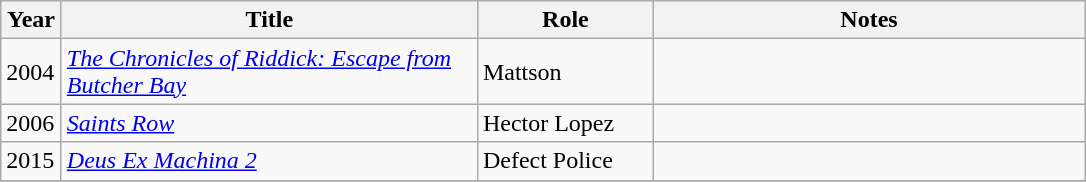<table class="wikitable" style="margin-right: 0;">
<tr>
<th style="width:33px;">Year</th>
<th style="width:270px;">Title</th>
<th style="width:110px;">Role</th>
<th style="width:280px;">Notes</th>
</tr>
<tr>
<td>2004</td>
<td><em><a href='#'>The Chronicles of Riddick: Escape from Butcher Bay</a></em></td>
<td>Mattson</td>
<td></td>
</tr>
<tr>
<td>2006</td>
<td><em><a href='#'>Saints Row</a></em></td>
<td>Hector Lopez</td>
<td></td>
</tr>
<tr>
<td>2015</td>
<td><a href='#'><em>Deus Ex Machina 2</em></a></td>
<td>Defect Police</td>
<td></td>
</tr>
<tr>
</tr>
</table>
